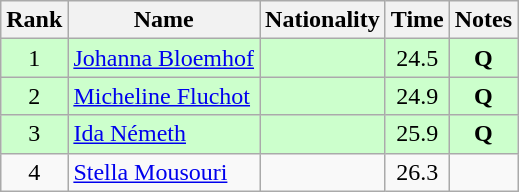<table class="wikitable sortable" style="text-align:center">
<tr>
<th>Rank</th>
<th>Name</th>
<th>Nationality</th>
<th>Time</th>
<th>Notes</th>
</tr>
<tr bgcolor=ccffcc>
<td>1</td>
<td align=left><a href='#'>Johanna Bloemhof</a></td>
<td align=left></td>
<td>24.5</td>
<td><strong>Q</strong></td>
</tr>
<tr bgcolor=ccffcc>
<td>2</td>
<td align=left><a href='#'>Micheline Fluchot</a></td>
<td align=left></td>
<td>24.9</td>
<td><strong>Q</strong></td>
</tr>
<tr bgcolor=ccffcc>
<td>3</td>
<td align=left><a href='#'>Ida Németh</a></td>
<td align=left></td>
<td>25.9</td>
<td><strong>Q</strong></td>
</tr>
<tr>
<td>4</td>
<td align=left><a href='#'>Stella Mousouri</a></td>
<td align=left></td>
<td>26.3</td>
<td></td>
</tr>
</table>
